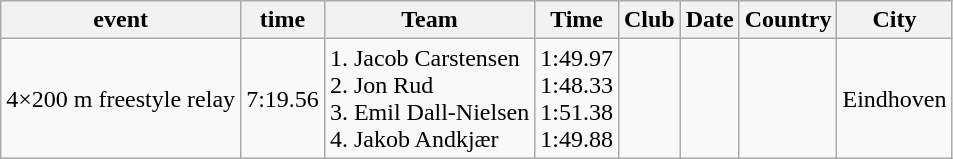<table class="wikitable">
<tr>
<th>event</th>
<th>time</th>
<th>Team</th>
<th>Time</th>
<th>Club</th>
<th>Date</th>
<th>Country</th>
<th>City</th>
</tr>
<tr>
<td>4×200 m freestyle relay</td>
<td>7:19.56</td>
<td>1. Jacob Carstensen<br>2. Jon Rud<br>3. Emil Dall-Nielsen<br>4. Jakob Andkjær</td>
<td>1:49.97<br>1:48.33<br>1:51.38<br>1:49.88</td>
<td></td>
<td></td>
<td></td>
<td>Eindhoven</td>
</tr>
</table>
